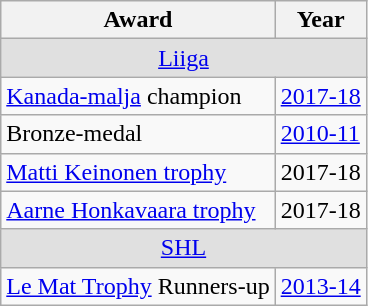<table class="wikitable">
<tr>
<th>Award</th>
<th>Year</th>
</tr>
<tr ALIGN="center" bgcolor="#e0e0e0">
<td colspan="2"><a href='#'>Liiga</a></td>
</tr>
<tr>
<td><a href='#'>Kanada-malja</a> champion</td>
<td><a href='#'>2017-18</a></td>
</tr>
<tr>
<td>Bronze-medal</td>
<td><a href='#'>2010-11</a></td>
</tr>
<tr>
<td><a href='#'>Matti Keinonen trophy</a></td>
<td>2017-18</td>
</tr>
<tr>
<td><a href='#'>Aarne Honkavaara trophy</a></td>
<td>2017-18</td>
</tr>
<tr ALIGN="center" bgcolor="#e0e0e0">
<td colspan="2"><a href='#'>SHL</a></td>
</tr>
<tr>
<td><a href='#'>Le Mat Trophy</a> Runners-up</td>
<td><a href='#'>2013-14</a></td>
</tr>
</table>
